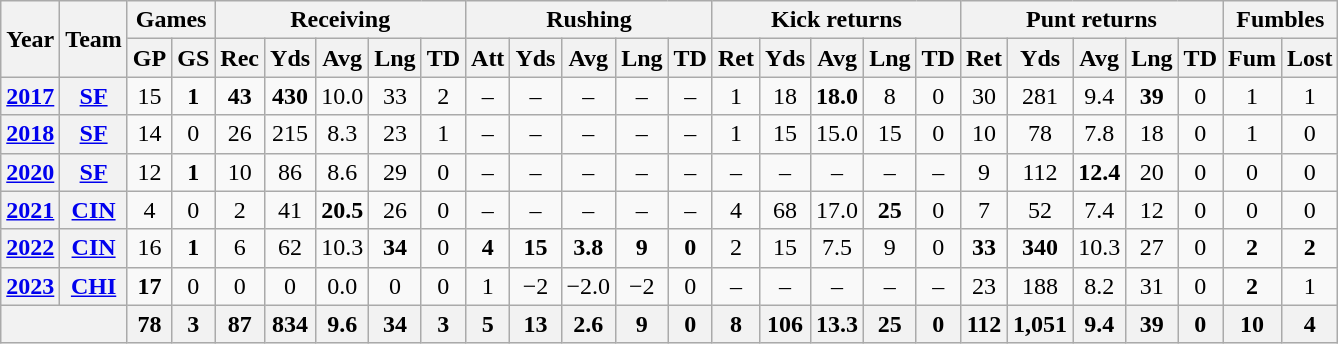<table class="wikitable" style="text-align:center;">
<tr>
<th rowspan="2">Year</th>
<th rowspan="2">Team</th>
<th colspan="2">Games</th>
<th colspan="5">Receiving</th>
<th colspan="5">Rushing</th>
<th colspan="5">Kick returns</th>
<th colspan="5">Punt returns</th>
<th colspan="2">Fumbles</th>
</tr>
<tr>
<th>GP</th>
<th>GS</th>
<th>Rec</th>
<th>Yds</th>
<th>Avg</th>
<th>Lng</th>
<th>TD</th>
<th>Att</th>
<th>Yds</th>
<th>Avg</th>
<th>Lng</th>
<th>TD</th>
<th>Ret</th>
<th>Yds</th>
<th>Avg</th>
<th>Lng</th>
<th>TD</th>
<th>Ret</th>
<th>Yds</th>
<th>Avg</th>
<th>Lng</th>
<th>TD</th>
<th>Fum</th>
<th>Lost</th>
</tr>
<tr>
<th><a href='#'>2017</a></th>
<th><a href='#'>SF</a></th>
<td>15</td>
<td><strong>1</strong></td>
<td><strong>43</strong></td>
<td><strong>430</strong></td>
<td>10.0</td>
<td>33</td>
<td>2</td>
<td>–</td>
<td>–</td>
<td>–</td>
<td>–</td>
<td>–</td>
<td>1</td>
<td>18</td>
<td><strong>18.0</strong></td>
<td>8</td>
<td>0</td>
<td>30</td>
<td>281</td>
<td>9.4</td>
<td><strong>39</strong></td>
<td>0</td>
<td>1</td>
<td>1</td>
</tr>
<tr>
<th><a href='#'>2018</a></th>
<th><a href='#'>SF</a></th>
<td>14</td>
<td>0</td>
<td>26</td>
<td>215</td>
<td>8.3</td>
<td>23</td>
<td>1</td>
<td>–</td>
<td>–</td>
<td>–</td>
<td>–</td>
<td>–</td>
<td>1</td>
<td>15</td>
<td>15.0</td>
<td>15</td>
<td>0</td>
<td>10</td>
<td>78</td>
<td>7.8</td>
<td>18</td>
<td>0</td>
<td>1</td>
<td>0</td>
</tr>
<tr>
<th><a href='#'>2020</a></th>
<th><a href='#'>SF</a></th>
<td>12</td>
<td><strong>1</strong></td>
<td>10</td>
<td>86</td>
<td>8.6</td>
<td>29</td>
<td>0</td>
<td>–</td>
<td>–</td>
<td>–</td>
<td>–</td>
<td>–</td>
<td>–</td>
<td>–</td>
<td>–</td>
<td>–</td>
<td>–</td>
<td>9</td>
<td>112</td>
<td><strong>12.4</strong></td>
<td>20</td>
<td>0</td>
<td>0</td>
<td>0</td>
</tr>
<tr>
<th><a href='#'>2021</a></th>
<th><a href='#'>CIN</a></th>
<td>4</td>
<td>0</td>
<td>2</td>
<td>41</td>
<td><strong>20.5</strong></td>
<td>26</td>
<td>0</td>
<td>–</td>
<td>–</td>
<td>–</td>
<td>–</td>
<td>–</td>
<td>4</td>
<td>68</td>
<td>17.0</td>
<td><strong>25</strong></td>
<td>0</td>
<td>7</td>
<td>52</td>
<td>7.4</td>
<td>12</td>
<td>0</td>
<td>0</td>
<td>0</td>
</tr>
<tr>
<th><a href='#'>2022</a></th>
<th><a href='#'>CIN</a></th>
<td>16</td>
<td><strong>1</strong></td>
<td>6</td>
<td>62</td>
<td>10.3</td>
<td><strong>34</strong></td>
<td>0</td>
<td><strong>4</strong></td>
<td><strong>15</strong></td>
<td><strong>3.8</strong></td>
<td><strong>9</strong></td>
<td><strong>0</strong></td>
<td>2</td>
<td>15</td>
<td>7.5</td>
<td>9</td>
<td>0</td>
<td><strong>33</strong></td>
<td><strong>340</strong></td>
<td>10.3</td>
<td>27</td>
<td>0</td>
<td><strong>2</strong></td>
<td><strong>2</strong></td>
</tr>
<tr>
<th><a href='#'>2023</a></th>
<th><a href='#'>CHI</a></th>
<td><strong>17</strong></td>
<td>0</td>
<td>0</td>
<td>0</td>
<td>0.0</td>
<td>0</td>
<td>0</td>
<td>1</td>
<td>−2</td>
<td>−2.0</td>
<td>−2</td>
<td>0</td>
<td>–</td>
<td>–</td>
<td>–</td>
<td>–</td>
<td>–</td>
<td>23</td>
<td>188</td>
<td>8.2</td>
<td>31</td>
<td>0</td>
<td><strong>2</strong></td>
<td>1</td>
</tr>
<tr>
<th colspan="2"></th>
<th>78</th>
<th>3</th>
<th>87</th>
<th>834</th>
<th>9.6</th>
<th>34</th>
<th>3</th>
<th>5</th>
<th>13</th>
<th>2.6</th>
<th>9</th>
<th>0</th>
<th>8</th>
<th>106</th>
<th>13.3</th>
<th>25</th>
<th>0</th>
<th>112</th>
<th>1,051</th>
<th>9.4</th>
<th>39</th>
<th>0</th>
<th>10</th>
<th>4</th>
</tr>
</table>
